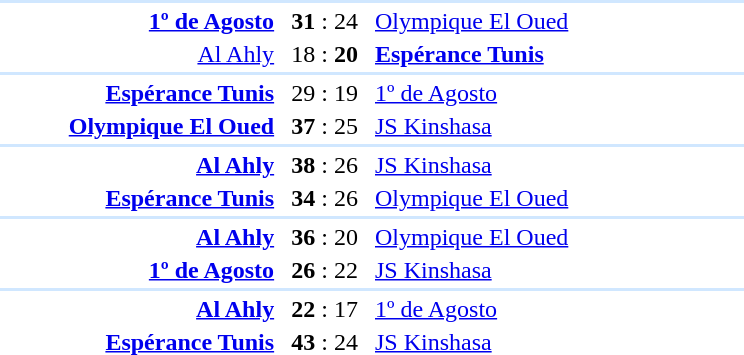<table style="text-align:center" width=500>
<tr>
<th width=30%></th>
<th width=10%></th>
<th width=30%></th>
<th width=10%></th>
</tr>
<tr align="left" bgcolor=#D0E7FF>
<td colspan=4></td>
</tr>
<tr>
<td align="right"><strong><a href='#'>1º de Agosto</a></strong> </td>
<td><strong>31</strong> : 24</td>
<td align=left> <a href='#'>Olympique El Oued</a></td>
</tr>
<tr>
<td align="right"><a href='#'>Al Ahly</a> </td>
<td>18 : <strong>20</strong></td>
<td align=left> <strong><a href='#'>Espérance Tunis</a></strong></td>
</tr>
<tr align="left" bgcolor=#D0E7FF>
<td colspan=4></td>
</tr>
<tr>
<td align="right"><strong><a href='#'>Espérance Tunis</a></strong> </td>
<td>29 : 19</td>
<td align=left> <a href='#'>1º de Agosto</a></td>
</tr>
<tr>
<td align="right"><strong><a href='#'>Olympique El Oued</a></strong> </td>
<td><strong>37</strong> : 25</td>
<td align=left> <a href='#'>JS Kinshasa</a></td>
</tr>
<tr align="left" bgcolor=#D0E7FF>
<td colspan=4></td>
</tr>
<tr>
<td align="right"><strong><a href='#'>Al Ahly</a></strong> </td>
<td><strong>38</strong> : 26</td>
<td align=left> <a href='#'>JS Kinshasa</a></td>
</tr>
<tr>
<td align="right"><strong><a href='#'>Espérance Tunis</a></strong> </td>
<td><strong>34</strong> : 26</td>
<td align=left> <a href='#'>Olympique El Oued</a></td>
</tr>
<tr align="left" bgcolor=#D0E7FF>
<td colspan=4></td>
</tr>
<tr>
<td align="right"><strong><a href='#'>Al Ahly</a></strong> </td>
<td><strong>36</strong> : 20</td>
<td align=left> <a href='#'>Olympique El Oued</a></td>
</tr>
<tr>
<td align="right"><strong><a href='#'>1º de Agosto</a></strong> </td>
<td><strong>26</strong> : 22</td>
<td align=left> <a href='#'>JS Kinshasa</a></td>
</tr>
<tr align="left" bgcolor=#D0E7FF>
<td colspan=4></td>
</tr>
<tr>
<td align="right"><strong><a href='#'>Al Ahly</a></strong> </td>
<td><strong>22</strong> : 17</td>
<td align=left> <a href='#'>1º de Agosto</a></td>
</tr>
<tr>
<td align="right"><strong><a href='#'>Espérance Tunis</a></strong> </td>
<td><strong>43</strong> : 24</td>
<td align=left> <a href='#'>JS Kinshasa</a></td>
</tr>
</table>
